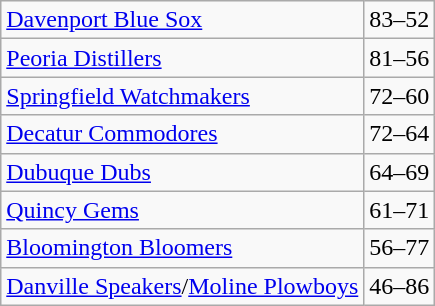<table class="wikitable">
<tr>
<td><a href='#'>Davenport Blue Sox</a></td>
<td>83–52</td>
</tr>
<tr>
<td><a href='#'>Peoria Distillers</a></td>
<td>81–56</td>
</tr>
<tr>
<td><a href='#'>Springfield Watchmakers</a></td>
<td>72–60</td>
</tr>
<tr>
<td><a href='#'>Decatur Commodores</a></td>
<td>72–64</td>
</tr>
<tr>
<td><a href='#'>Dubuque Dubs</a></td>
<td>64–69</td>
</tr>
<tr>
<td><a href='#'>Quincy Gems</a></td>
<td>61–71</td>
</tr>
<tr>
<td><a href='#'>Bloomington Bloomers</a></td>
<td>56–77</td>
</tr>
<tr>
<td><a href='#'>Danville Speakers</a>/<a href='#'>Moline Plowboys</a></td>
<td>46–86</td>
</tr>
</table>
